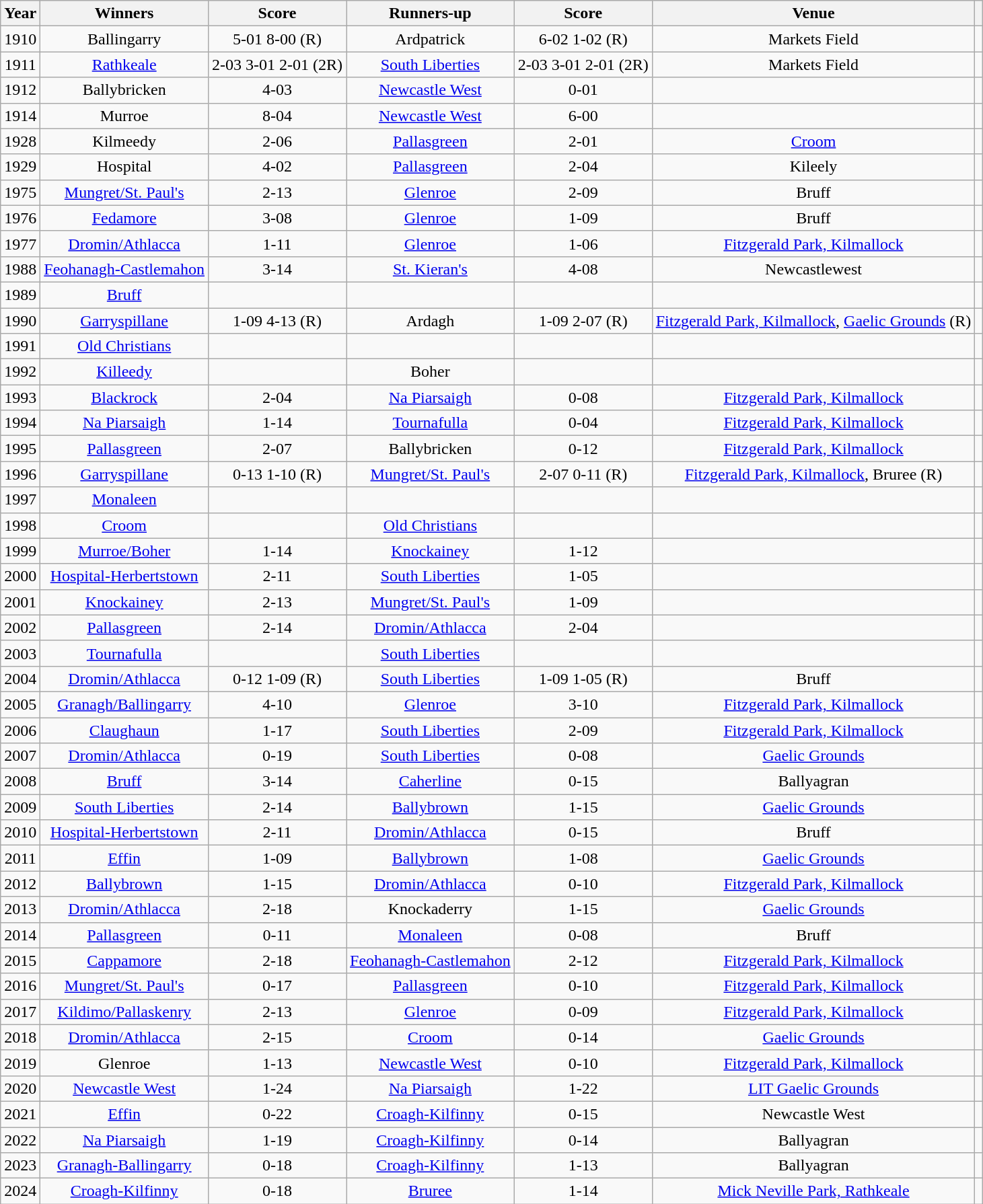<table class="wikitable" style="text-align:center;">
<tr>
<th scope="col">Year</th>
<th scope="col">Winners</th>
<th scope="col">Score</th>
<th scope="col">Runners-up</th>
<th scope="col">Score</th>
<th scope="col">Venue</th>
<th scope="col"></th>
</tr>
<tr>
<td>1910</td>
<td>Ballingarry</td>
<td>5-01 8-00 (R)</td>
<td>Ardpatrick</td>
<td>6-02 1-02 (R)</td>
<td>Markets Field</td>
<td></td>
</tr>
<tr>
<td>1911</td>
<td><a href='#'>Rathkeale</a></td>
<td>2-03 3-01 2-01 (2R)</td>
<td><a href='#'>South Liberties</a></td>
<td>2-03 3-01 2-01 (2R)</td>
<td>Markets Field</td>
<td></td>
</tr>
<tr>
<td>1912</td>
<td>Ballybricken</td>
<td>4-03</td>
<td><a href='#'>Newcastle West</a></td>
<td>0-01</td>
<td></td>
<td></td>
</tr>
<tr>
<td>1914</td>
<td>Murroe</td>
<td>8-04</td>
<td><a href='#'>Newcastle West</a></td>
<td>6-00</td>
<td></td>
<td></td>
</tr>
<tr>
<td>1928</td>
<td>Kilmeedy</td>
<td>2-06</td>
<td><a href='#'>Pallasgreen</a></td>
<td>2-01</td>
<td><a href='#'>Croom</a></td>
<td></td>
</tr>
<tr>
<td>1929</td>
<td>Hospital</td>
<td>4-02</td>
<td><a href='#'>Pallasgreen</a></td>
<td>2-04</td>
<td>Kileely</td>
<td></td>
</tr>
<tr>
<td>1975</td>
<td><a href='#'>Mungret/St. Paul's</a></td>
<td>2-13</td>
<td><a href='#'>Glenroe</a></td>
<td>2-09</td>
<td>Bruff</td>
<td></td>
</tr>
<tr>
<td>1976</td>
<td><a href='#'>Fedamore</a></td>
<td>3-08</td>
<td><a href='#'>Glenroe</a></td>
<td>1-09</td>
<td>Bruff</td>
<td></td>
</tr>
<tr>
<td>1977</td>
<td><a href='#'>Dromin/Athlacca</a></td>
<td>1-11</td>
<td><a href='#'>Glenroe</a></td>
<td>1-06</td>
<td><a href='#'>Fitzgerald Park, Kilmallock</a></td>
<td></td>
</tr>
<tr>
<td>1988</td>
<td><a href='#'>Feohanagh-Castlemahon</a></td>
<td>3-14</td>
<td><a href='#'>St. Kieran's</a></td>
<td>4-08</td>
<td>Newcastlewest</td>
<td></td>
</tr>
<tr>
<td>1989</td>
<td><a href='#'>Bruff</a></td>
<td></td>
<td></td>
<td></td>
<td></td>
<td></td>
</tr>
<tr>
<td>1990</td>
<td><a href='#'>Garryspillane</a></td>
<td>1-09 4-13 (R)</td>
<td>Ardagh</td>
<td>1-09 2-07 (R)</td>
<td><a href='#'>Fitzgerald Park, Kilmallock</a>, <a href='#'>Gaelic Grounds</a> (R)</td>
<td></td>
</tr>
<tr>
<td>1991</td>
<td><a href='#'>Old Christians</a></td>
<td></td>
<td></td>
<td></td>
<td></td>
<td></td>
</tr>
<tr>
<td>1992</td>
<td><a href='#'>Killeedy</a></td>
<td></td>
<td>Boher</td>
<td></td>
<td></td>
<td></td>
</tr>
<tr>
<td>1993</td>
<td><a href='#'>Blackrock</a></td>
<td>2-04</td>
<td><a href='#'>Na Piarsaigh</a></td>
<td>0-08</td>
<td><a href='#'>Fitzgerald Park, Kilmallock</a></td>
<td></td>
</tr>
<tr>
<td>1994</td>
<td><a href='#'>Na Piarsaigh</a></td>
<td>1-14</td>
<td><a href='#'>Tournafulla</a></td>
<td>0-04</td>
<td><a href='#'>Fitzgerald Park, Kilmallock</a></td>
<td></td>
</tr>
<tr>
<td>1995</td>
<td><a href='#'>Pallasgreen</a></td>
<td>2-07</td>
<td>Ballybricken</td>
<td>0-12</td>
<td><a href='#'>Fitzgerald Park, Kilmallock</a></td>
<td></td>
</tr>
<tr>
<td>1996</td>
<td><a href='#'>Garryspillane</a></td>
<td>0-13 1-10 (R)</td>
<td><a href='#'>Mungret/St. Paul's</a></td>
<td>2-07 0-11 (R)</td>
<td><a href='#'>Fitzgerald Park, Kilmallock</a>, Bruree (R)</td>
<td></td>
</tr>
<tr>
<td>1997</td>
<td><a href='#'>Monaleen</a></td>
<td></td>
<td></td>
<td></td>
<td></td>
<td></td>
</tr>
<tr>
<td>1998</td>
<td><a href='#'>Croom</a></td>
<td></td>
<td><a href='#'>Old Christians</a></td>
<td></td>
<td></td>
<td></td>
</tr>
<tr>
<td>1999</td>
<td><a href='#'>Murroe/Boher</a></td>
<td>1-14</td>
<td><a href='#'>Knockainey</a></td>
<td>1-12</td>
<td></td>
<td></td>
</tr>
<tr>
<td>2000</td>
<td><a href='#'>Hospital-Herbertstown</a></td>
<td>2-11</td>
<td><a href='#'>South Liberties</a></td>
<td>1-05</td>
<td></td>
<td></td>
</tr>
<tr>
<td>2001</td>
<td><a href='#'>Knockainey</a></td>
<td>2-13</td>
<td><a href='#'>Mungret/St. Paul's</a></td>
<td>1-09</td>
<td></td>
<td></td>
</tr>
<tr>
<td>2002</td>
<td><a href='#'>Pallasgreen</a></td>
<td>2-14</td>
<td><a href='#'>Dromin/Athlacca</a></td>
<td>2-04</td>
<td></td>
<td></td>
</tr>
<tr>
<td>2003</td>
<td><a href='#'>Tournafulla</a></td>
<td></td>
<td><a href='#'>South Liberties</a></td>
<td></td>
<td></td>
<td></td>
</tr>
<tr>
<td>2004</td>
<td><a href='#'>Dromin/Athlacca</a></td>
<td>0-12 1-09 (R)</td>
<td><a href='#'>South Liberties</a></td>
<td>1-09 1-05 (R)</td>
<td>Bruff</td>
<td></td>
</tr>
<tr>
<td>2005</td>
<td><a href='#'>Granagh/Ballingarry</a></td>
<td>4-10</td>
<td><a href='#'>Glenroe</a></td>
<td>3-10</td>
<td><a href='#'>Fitzgerald Park, Kilmallock</a></td>
<td></td>
</tr>
<tr>
<td>2006</td>
<td><a href='#'>Claughaun</a></td>
<td>1-17</td>
<td><a href='#'>South Liberties</a></td>
<td>2-09</td>
<td><a href='#'>Fitzgerald Park, Kilmallock</a></td>
<td></td>
</tr>
<tr>
<td>2007</td>
<td><a href='#'>Dromin/Athlacca</a></td>
<td>0-19</td>
<td><a href='#'>South Liberties</a></td>
<td>0-08</td>
<td><a href='#'>Gaelic Grounds</a></td>
<td></td>
</tr>
<tr>
<td>2008</td>
<td><a href='#'>Bruff</a></td>
<td>3-14</td>
<td><a href='#'>Caherline</a></td>
<td>0-15</td>
<td>Ballyagran</td>
<td></td>
</tr>
<tr>
<td>2009</td>
<td><a href='#'>South Liberties</a></td>
<td>2-14</td>
<td><a href='#'>Ballybrown</a></td>
<td>1-15</td>
<td><a href='#'>Gaelic Grounds</a></td>
<td></td>
</tr>
<tr>
<td>2010</td>
<td><a href='#'>Hospital-Herbertstown</a></td>
<td>2-11</td>
<td><a href='#'>Dromin/Athlacca</a></td>
<td>0-15</td>
<td>Bruff</td>
<td></td>
</tr>
<tr>
<td>2011</td>
<td><a href='#'>Effin</a></td>
<td>1-09</td>
<td><a href='#'>Ballybrown</a></td>
<td>1-08</td>
<td><a href='#'>Gaelic Grounds</a></td>
<td></td>
</tr>
<tr>
<td>2012</td>
<td><a href='#'>Ballybrown</a></td>
<td>1-15</td>
<td><a href='#'>Dromin/Athlacca</a></td>
<td>0-10</td>
<td><a href='#'>Fitzgerald Park, Kilmallock</a></td>
<td></td>
</tr>
<tr>
<td>2013</td>
<td><a href='#'>Dromin/Athlacca</a></td>
<td>2-18</td>
<td>Knockaderry</td>
<td>1-15</td>
<td><a href='#'>Gaelic Grounds</a></td>
<td></td>
</tr>
<tr>
<td>2014</td>
<td><a href='#'>Pallasgreen</a></td>
<td>0-11</td>
<td><a href='#'>Monaleen</a></td>
<td>0-08</td>
<td>Bruff</td>
<td></td>
</tr>
<tr>
<td>2015</td>
<td><a href='#'>Cappamore</a></td>
<td>2-18</td>
<td><a href='#'>Feohanagh-Castlemahon</a></td>
<td>2-12</td>
<td><a href='#'>Fitzgerald Park, Kilmallock</a></td>
<td></td>
</tr>
<tr>
<td>2016</td>
<td><a href='#'>Mungret/St. Paul's</a></td>
<td>0-17</td>
<td><a href='#'>Pallasgreen</a></td>
<td>0-10</td>
<td><a href='#'>Fitzgerald Park, Kilmallock</a></td>
<td></td>
</tr>
<tr>
<td>2017</td>
<td><a href='#'>Kildimo/Pallaskenry</a></td>
<td>2-13</td>
<td><a href='#'>Glenroe</a></td>
<td>0-09</td>
<td><a href='#'>Fitzgerald Park, Kilmallock</a></td>
<td></td>
</tr>
<tr>
<td>2018</td>
<td><a href='#'>Dromin/Athlacca</a></td>
<td>2-15</td>
<td><a href='#'>Croom</a></td>
<td>0-14</td>
<td><a href='#'>Gaelic Grounds</a></td>
<td></td>
</tr>
<tr>
<td>2019</td>
<td>Glenroe</td>
<td>1-13</td>
<td><a href='#'>Newcastle West</a></td>
<td>0-10</td>
<td><a href='#'>Fitzgerald Park, Kilmallock</a></td>
<td></td>
</tr>
<tr>
<td>2020</td>
<td><a href='#'>Newcastle West</a></td>
<td>1-24</td>
<td><a href='#'>Na Piarsaigh</a></td>
<td>1-22</td>
<td><a href='#'>LIT Gaelic Grounds</a></td>
<td></td>
</tr>
<tr>
<td>2021</td>
<td><a href='#'>Effin</a></td>
<td>0-22</td>
<td><a href='#'>Croagh-Kilfinny</a></td>
<td>0-15</td>
<td>Newcastle West</td>
<td></td>
</tr>
<tr>
<td>2022</td>
<td><a href='#'>Na Piarsaigh</a></td>
<td>1-19</td>
<td><a href='#'>Croagh-Kilfinny</a></td>
<td>0-14</td>
<td>Ballyagran</td>
<td></td>
</tr>
<tr>
<td>2023</td>
<td><a href='#'>Granagh-Ballingarry</a></td>
<td>0-18</td>
<td><a href='#'>Croagh-Kilfinny</a></td>
<td>1-13</td>
<td>Ballyagran</td>
<td></td>
</tr>
<tr>
<td>2024</td>
<td><a href='#'>Croagh-Kilfinny</a></td>
<td>0-18</td>
<td><a href='#'>Bruree</a></td>
<td>1-14</td>
<td><a href='#'>Mick Neville Park, Rathkeale</a></td>
<td></td>
</tr>
</table>
